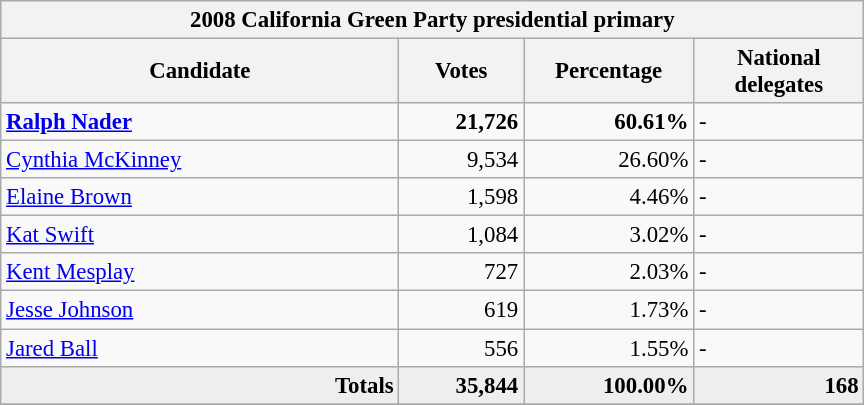<table class="wikitable" style="font-size: 95%;">
<tr>
<th colspan="4">2008 California Green Party presidential primary</th>
</tr>
<tr>
<th style="width: 17em">Candidate</th>
<th style="width: 5em">Votes</th>
<th style="width: 7em">Percentage</th>
<th style="width: 7em">National delegates</th>
</tr>
<tr>
<td><strong><a href='#'>Ralph Nader</a></strong></td>
<td align="right"><strong>21,726</strong></td>
<td align="right"><strong>60.61%</strong></td>
<td>-</td>
</tr>
<tr>
<td><a href='#'>Cynthia McKinney</a></td>
<td align="right">9,534</td>
<td align="right">26.60%</td>
<td>-</td>
</tr>
<tr>
<td><a href='#'>Elaine Brown</a></td>
<td align="right">1,598</td>
<td align="right">4.46%</td>
<td>-</td>
</tr>
<tr>
<td><a href='#'>Kat Swift</a></td>
<td align="right">1,084</td>
<td align="right">3.02%</td>
<td>-</td>
</tr>
<tr>
<td><a href='#'>Kent Mesplay</a></td>
<td align="right">727</td>
<td align="right">2.03%</td>
<td>-</td>
</tr>
<tr>
<td><a href='#'>Jesse Johnson</a></td>
<td align="right">619</td>
<td align="right">1.73%</td>
<td>-</td>
</tr>
<tr>
<td><a href='#'>Jared Ball</a></td>
<td align="right">556</td>
<td align="right">1.55%</td>
<td>-</td>
</tr>
<tr bgcolor="#EEEEEE">
<td align="right"><strong>Totals</strong></td>
<td align="right"><strong>35,844</strong></td>
<td align="right"><strong>100.00%</strong></td>
<td align="right"><strong>168</strong></td>
</tr>
<tr>
</tr>
</table>
